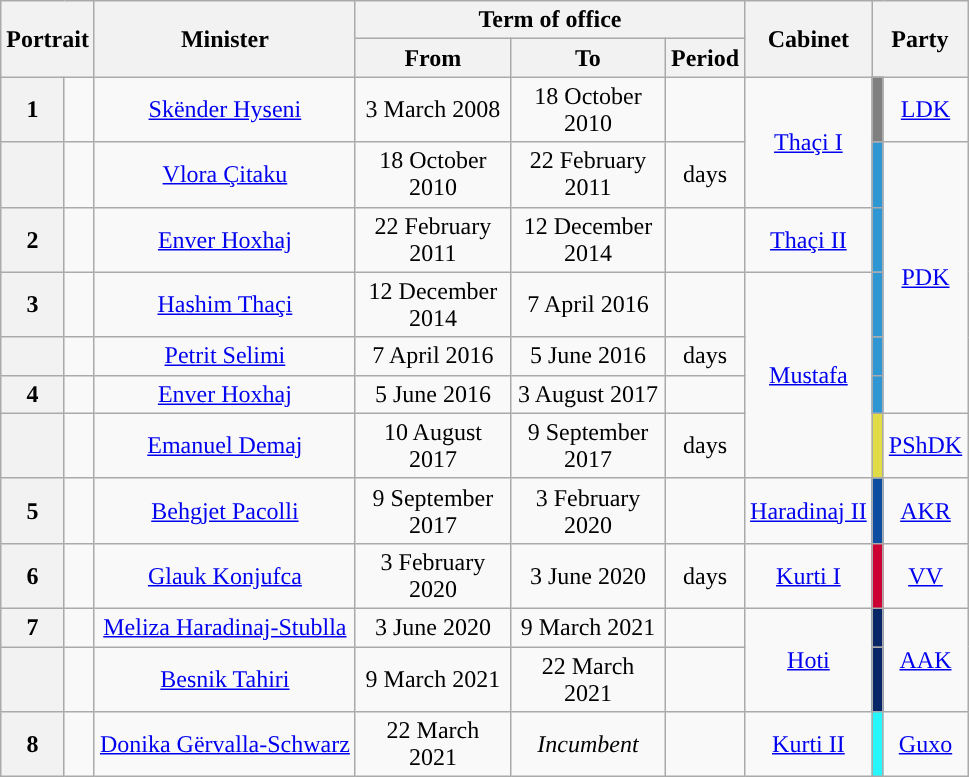<table class="wikitable" style="text-align:center">
<tr>
<th rowspan="2" colspan="2">Portrait</th>
<th rowspan="2">Minister</th>
<th colspan="3">Term of office</th>
<th rowspan="2" colspan="1">Cabinet</th>
<th rowspan="2" colspan="2">Party</th>
</tr>
<tr>
<th style="width:6em">From</th>
<th style="width:6em">To</th>
<th>Period</th>
</tr>
<tr>
<th rowspan="1">1</th>
<td></td>
<td><a href='#'>Skënder Hyseni</a></td>
<td>3 March 2008</td>
<td>18 October 2010</td>
<td></td>
<td rowspan="2"><a href='#'>Thaçi I</a></td>
<td style="background-color:Grey; color:white;"></td>
<td><a href='#'>LDK</a></td>
</tr>
<tr>
<th rowspan="1"></th>
<td></td>
<td><a href='#'>Vlora Çitaku</a></td>
<td>18 October 2010</td>
<td>22 February 2011</td>
<td> days</td>
<td style="background:#2e96d2"></td>
<td rowspan="5"><a href='#'>PDK</a></td>
</tr>
<tr>
<th rowspan="1">2</th>
<td></td>
<td><a href='#'>Enver Hoxhaj</a></td>
<td>22 February 2011</td>
<td>12 December 2014</td>
<td></td>
<td><a href='#'>Thaçi II</a></td>
<td style="background:#2e96d2"></td>
</tr>
<tr>
<th rowspan="1">3</th>
<td></td>
<td><a href='#'>Hashim Thaçi</a></td>
<td>12 December 2014</td>
<td>7 April 2016</td>
<td></td>
<td rowspan="4"><a href='#'>Mustafa</a></td>
<td style="background:#2e96d2"></td>
</tr>
<tr>
<th rowspan="1"></th>
<td></td>
<td><a href='#'>Petrit Selimi</a></td>
<td>7 April 2016</td>
<td>5 June  2016</td>
<td> days</td>
<td style="background:#2e96d2"></td>
</tr>
<tr>
<th rowspan="1">4</th>
<td></td>
<td><a href='#'>Enver Hoxhaj</a></td>
<td>5 June  2016</td>
<td>3 August 2017</td>
<td></td>
<td style="background:#2e96d2"></td>
</tr>
<tr>
<th rowspan="1"></th>
<td></td>
<td><a href='#'>Emanuel Demaj</a></td>
<td>10 August 2017</td>
<td>9 September 2017</td>
<td> days</td>
<td style="background:#e1db46"></td>
<td><a href='#'>PShDK</a></td>
</tr>
<tr>
<th rowspan="1">5</th>
<td></td>
<td><a href='#'>Behgjet Pacolli</a></td>
<td>9 September  2017</td>
<td>3 February 2020</td>
<td></td>
<td><a href='#'>Haradinaj II</a></td>
<td style="background:#0c4da2"></td>
<td><a href='#'>AKR</a></td>
</tr>
<tr>
<th rowspan="1">6</th>
<td></td>
<td><a href='#'>Glauk Konjufca</a></td>
<td>3 February 2020</td>
<td>3 June 2020</td>
<td> days</td>
<td><a href='#'>Kurti I</a></td>
<td style="background:#CC0033"></td>
<td><a href='#'>VV</a></td>
</tr>
<tr>
<th rowspan="1">7</th>
<td></td>
<td><a href='#'>Meliza Haradinaj-Stublla</a></td>
<td>3 June 2020</td>
<td>9 March 2021</td>
<td></td>
<td rowspan="2"><a href='#'>Hoti</a></td>
<td style="background:#082567"></td>
<td rowspan="2"><a href='#'>AAK</a></td>
</tr>
<tr>
<th rowspan="1"></th>
<td></td>
<td><a href='#'>Besnik Tahiri</a></td>
<td>9 March 2021</td>
<td>22 March 2021</td>
<td></td>
<td style="background:#082567"></td>
</tr>
<tr>
<th rowspan="1">8</th>
<td></td>
<td><a href='#'>Donika Gërvalla-Schwarz</a></td>
<td>22 March 2021</td>
<td><em>Incumbent</em></td>
<td></td>
<td><a href='#'>Kurti II</a></td>
<td style="background-color:#26F7FD"></td>
<td><a href='#'>Guxo</a></td>
</tr>
</table>
